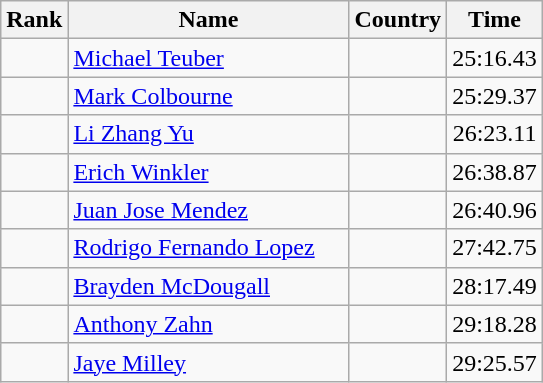<table class="wikitable sortable">
<tr>
<th width=20>Rank</th>
<th width=180>Name</th>
<th>Country</th>
<th>Time</th>
</tr>
<tr>
<td align="center"></td>
<td><a href='#'>Michael Teuber</a></td>
<td></td>
<td align="center">25:16.43</td>
</tr>
<tr>
<td align="center"></td>
<td><a href='#'>Mark Colbourne</a></td>
<td></td>
<td align="center">25:29.37</td>
</tr>
<tr>
<td align="center"></td>
<td><a href='#'>Li Zhang Yu</a></td>
<td></td>
<td align="center">26:23.11</td>
</tr>
<tr>
<td align="center"></td>
<td><a href='#'>Erich Winkler</a></td>
<td></td>
<td align="center">26:38.87</td>
</tr>
<tr>
<td align="center"></td>
<td><a href='#'>Juan Jose Mendez</a></td>
<td></td>
<td align="center">26:40.96</td>
</tr>
<tr>
<td align="center"></td>
<td><a href='#'>Rodrigo Fernando Lopez</a></td>
<td></td>
<td align="center">27:42.75</td>
</tr>
<tr>
<td align="center"></td>
<td><a href='#'>Brayden McDougall</a></td>
<td></td>
<td align="center">28:17.49</td>
</tr>
<tr>
<td align="center"></td>
<td><a href='#'>Anthony Zahn</a></td>
<td></td>
<td align="center">29:18.28</td>
</tr>
<tr>
<td align="center"></td>
<td><a href='#'>Jaye Milley</a></td>
<td></td>
<td align="center">29:25.57</td>
</tr>
</table>
